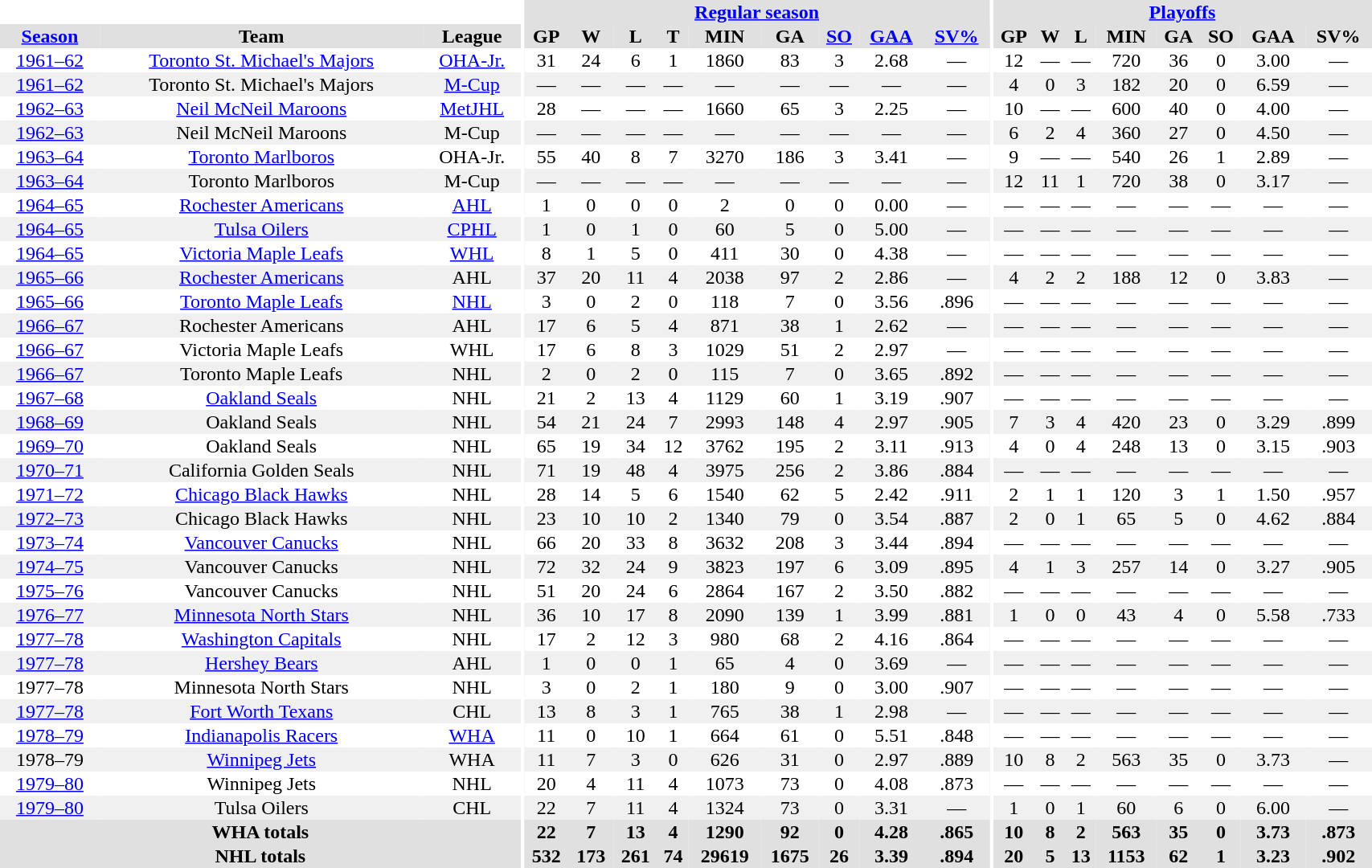<table border="0" cellpadding="1" cellspacing="0" style="width:90%; text-align:center;">
<tr bgcolor="#e0e0e0">
<th colspan="3" bgcolor="#ffffff"></th>
<th rowspan="99" bgcolor="#ffffff"></th>
<th colspan="9" bgcolor="#e0e0e0"><a href='#'>Regular season</a></th>
<th rowspan="99" bgcolor="#ffffff"></th>
<th colspan="8" bgcolor="#e0e0e0"><a href='#'>Playoffs</a></th>
</tr>
<tr bgcolor="#e0e0e0">
<th><a href='#'>Season</a></th>
<th>Team</th>
<th>League</th>
<th>GP</th>
<th>W</th>
<th>L</th>
<th>T</th>
<th>MIN</th>
<th>GA</th>
<th><a href='#'>SO</a></th>
<th><a href='#'>GAA</a></th>
<th><a href='#'>SV%</a></th>
<th>GP</th>
<th>W</th>
<th>L</th>
<th>MIN</th>
<th>GA</th>
<th>SO</th>
<th>GAA</th>
<th>SV%</th>
</tr>
<tr>
<td><a href='#'>1961–62</a></td>
<td><a href='#'>Toronto St. Michael's Majors</a></td>
<td><a href='#'>OHA-Jr.</a></td>
<td>31</td>
<td>24</td>
<td>6</td>
<td>1</td>
<td>1860</td>
<td>83</td>
<td>3</td>
<td>2.68</td>
<td>—</td>
<td>12</td>
<td>—</td>
<td>—</td>
<td>720</td>
<td>36</td>
<td>0</td>
<td>3.00</td>
<td>—</td>
</tr>
<tr bgcolor="#f0f0f0">
<td><a href='#'>1961–62</a></td>
<td>Toronto St. Michael's Majors</td>
<td><a href='#'>M-Cup</a></td>
<td>—</td>
<td>—</td>
<td>—</td>
<td>—</td>
<td>—</td>
<td>—</td>
<td>—</td>
<td>—</td>
<td>—</td>
<td>4</td>
<td>0</td>
<td>3</td>
<td>182</td>
<td>20</td>
<td>0</td>
<td>6.59</td>
<td>—</td>
</tr>
<tr>
<td><a href='#'>1962–63</a></td>
<td><a href='#'>Neil McNeil Maroons</a></td>
<td><a href='#'>MetJHL</a></td>
<td>28</td>
<td>—</td>
<td>—</td>
<td>—</td>
<td>1660</td>
<td>65</td>
<td>3</td>
<td>2.25</td>
<td>—</td>
<td>10</td>
<td>—</td>
<td>—</td>
<td>600</td>
<td>40</td>
<td>0</td>
<td>4.00</td>
<td>—</td>
</tr>
<tr bgcolor="#f0f0f0">
<td><a href='#'>1962–63</a></td>
<td>Neil McNeil Maroons</td>
<td>M-Cup</td>
<td>—</td>
<td>—</td>
<td>—</td>
<td>—</td>
<td>—</td>
<td>—</td>
<td>—</td>
<td>—</td>
<td>—</td>
<td>6</td>
<td>2</td>
<td>4</td>
<td>360</td>
<td>27</td>
<td>0</td>
<td>4.50</td>
<td>—</td>
</tr>
<tr>
<td><a href='#'>1963–64</a></td>
<td><a href='#'>Toronto Marlboros</a></td>
<td>OHA-Jr.</td>
<td>55</td>
<td>40</td>
<td>8</td>
<td>7</td>
<td>3270</td>
<td>186</td>
<td>3</td>
<td>3.41</td>
<td>—</td>
<td>9</td>
<td>—</td>
<td>—</td>
<td>540</td>
<td>26</td>
<td>1</td>
<td>2.89</td>
<td>—</td>
</tr>
<tr bgcolor="#f0f0f0">
<td><a href='#'>1963–64</a></td>
<td>Toronto Marlboros</td>
<td>M-Cup</td>
<td>—</td>
<td>—</td>
<td>—</td>
<td>—</td>
<td>—</td>
<td>—</td>
<td>—</td>
<td>—</td>
<td>—</td>
<td>12</td>
<td>11</td>
<td>1</td>
<td>720</td>
<td>38</td>
<td>0</td>
<td>3.17</td>
<td>—</td>
</tr>
<tr>
<td><a href='#'>1964–65</a></td>
<td><a href='#'>Rochester Americans</a></td>
<td><a href='#'>AHL</a></td>
<td>1</td>
<td>0</td>
<td>0</td>
<td>0</td>
<td>2</td>
<td>0</td>
<td>0</td>
<td>0.00</td>
<td>—</td>
<td>—</td>
<td>—</td>
<td>—</td>
<td>—</td>
<td>—</td>
<td>—</td>
<td>—</td>
<td>—</td>
</tr>
<tr bgcolor="#f0f0f0">
<td><a href='#'>1964–65</a></td>
<td><a href='#'>Tulsa Oilers</a></td>
<td><a href='#'>CPHL</a></td>
<td>1</td>
<td>0</td>
<td>1</td>
<td>0</td>
<td>60</td>
<td>5</td>
<td>0</td>
<td>5.00</td>
<td>—</td>
<td>—</td>
<td>—</td>
<td>—</td>
<td>—</td>
<td>—</td>
<td>—</td>
<td>—</td>
<td>—</td>
</tr>
<tr>
<td><a href='#'>1964–65</a></td>
<td><a href='#'>Victoria Maple Leafs</a></td>
<td><a href='#'>WHL</a></td>
<td>8</td>
<td>1</td>
<td>5</td>
<td>0</td>
<td>411</td>
<td>30</td>
<td>0</td>
<td>4.38</td>
<td>—</td>
<td>—</td>
<td>—</td>
<td>—</td>
<td>—</td>
<td>—</td>
<td>—</td>
<td>—</td>
<td>—</td>
</tr>
<tr bgcolor="#f0f0f0">
<td><a href='#'>1965–66</a></td>
<td><a href='#'>Rochester Americans</a></td>
<td>AHL</td>
<td>37</td>
<td>20</td>
<td>11</td>
<td>4</td>
<td>2038</td>
<td>97</td>
<td>2</td>
<td>2.86</td>
<td>—</td>
<td>4</td>
<td>2</td>
<td>2</td>
<td>188</td>
<td>12</td>
<td>0</td>
<td>3.83</td>
<td>—</td>
</tr>
<tr>
<td><a href='#'>1965–66</a></td>
<td><a href='#'>Toronto Maple Leafs</a></td>
<td><a href='#'>NHL</a></td>
<td>3</td>
<td>0</td>
<td>2</td>
<td>0</td>
<td>118</td>
<td>7</td>
<td>0</td>
<td>3.56</td>
<td>.896</td>
<td —>—</td>
<td>—</td>
<td>—</td>
<td>—</td>
<td>—</td>
<td>—</td>
<td>—</td>
<td>—</td>
</tr>
<tr bgcolor="#f0f0f0">
<td><a href='#'>1966–67</a></td>
<td>Rochester Americans</td>
<td>AHL</td>
<td>17</td>
<td>6</td>
<td>5</td>
<td>4</td>
<td>871</td>
<td>38</td>
<td>1</td>
<td>2.62</td>
<td>—</td>
<td>—</td>
<td>—</td>
<td>—</td>
<td>—</td>
<td>—</td>
<td>—</td>
<td>—</td>
<td>—</td>
</tr>
<tr>
<td><a href='#'>1966–67</a></td>
<td>Victoria Maple Leafs</td>
<td>WHL</td>
<td>17</td>
<td>6</td>
<td>8</td>
<td>3</td>
<td>1029</td>
<td>51</td>
<td>2</td>
<td>2.97</td>
<td>—</td>
<td>—</td>
<td>—</td>
<td>—</td>
<td>—</td>
<td>—</td>
<td>—</td>
<td>—</td>
<td>—</td>
</tr>
<tr bgcolor="#f0f0f0">
<td><a href='#'>1966–67</a></td>
<td>Toronto Maple Leafs</td>
<td>NHL</td>
<td>2</td>
<td>0</td>
<td>2</td>
<td>0</td>
<td>115</td>
<td>7</td>
<td>0</td>
<td>3.65</td>
<td>.892</td>
<td>—</td>
<td>—</td>
<td>—</td>
<td>—</td>
<td>—</td>
<td>—</td>
<td>—</td>
<td>—</td>
</tr>
<tr>
<td><a href='#'>1967–68</a></td>
<td><a href='#'>Oakland Seals</a></td>
<td>NHL</td>
<td>21</td>
<td>2</td>
<td>13</td>
<td>4</td>
<td>1129</td>
<td>60</td>
<td>1</td>
<td>3.19</td>
<td>.907</td>
<td>—</td>
<td>—</td>
<td>—</td>
<td>—</td>
<td>—</td>
<td>—</td>
<td>—</td>
<td>—</td>
</tr>
<tr bgcolor="#f0f0f0">
<td><a href='#'>1968–69</a></td>
<td>Oakland Seals</td>
<td>NHL</td>
<td>54</td>
<td>21</td>
<td>24</td>
<td>7</td>
<td>2993</td>
<td>148</td>
<td>4</td>
<td>2.97</td>
<td>.905</td>
<td>7</td>
<td>3</td>
<td>4</td>
<td>420</td>
<td>23</td>
<td>0</td>
<td>3.29</td>
<td>.899</td>
</tr>
<tr>
<td><a href='#'>1969–70</a></td>
<td>Oakland Seals</td>
<td>NHL</td>
<td>65</td>
<td>19</td>
<td>34</td>
<td>12</td>
<td>3762</td>
<td>195</td>
<td>2</td>
<td>3.11</td>
<td>.913</td>
<td>4</td>
<td>0</td>
<td>4</td>
<td>248</td>
<td>13</td>
<td>0</td>
<td>3.15</td>
<td>.903</td>
</tr>
<tr bgcolor="#f0f0f0">
<td><a href='#'>1970–71</a></td>
<td>California Golden Seals</td>
<td>NHL</td>
<td>71</td>
<td>19</td>
<td>48</td>
<td>4</td>
<td>3975</td>
<td>256</td>
<td>2</td>
<td>3.86</td>
<td>.884</td>
<td>—</td>
<td>—</td>
<td>—</td>
<td>—</td>
<td>—</td>
<td>—</td>
<td>—</td>
<td>—</td>
</tr>
<tr>
<td><a href='#'>1971–72</a></td>
<td><a href='#'>Chicago Black Hawks</a></td>
<td>NHL</td>
<td>28</td>
<td>14</td>
<td>5</td>
<td>6</td>
<td>1540</td>
<td>62</td>
<td>5</td>
<td>2.42</td>
<td>.911</td>
<td>2</td>
<td>1</td>
<td>1</td>
<td>120</td>
<td>3</td>
<td>1</td>
<td>1.50</td>
<td>.957</td>
</tr>
<tr bgcolor="#f0f0f0">
<td><a href='#'>1972–73</a></td>
<td>Chicago Black Hawks</td>
<td>NHL</td>
<td>23</td>
<td>10</td>
<td>10</td>
<td>2</td>
<td>1340</td>
<td>79</td>
<td>0</td>
<td>3.54</td>
<td>.887</td>
<td>2</td>
<td>0</td>
<td>1</td>
<td>65</td>
<td>5</td>
<td>0</td>
<td>4.62</td>
<td>.884</td>
</tr>
<tr>
<td><a href='#'>1973–74</a></td>
<td><a href='#'>Vancouver Canucks</a></td>
<td>NHL</td>
<td>66</td>
<td>20</td>
<td>33</td>
<td>8</td>
<td>3632</td>
<td>208</td>
<td>3</td>
<td>3.44</td>
<td>.894</td>
<td>—</td>
<td>—</td>
<td>—</td>
<td>—</td>
<td>—</td>
<td>—</td>
<td>—</td>
<td>—</td>
</tr>
<tr bgcolor="#f0f0f0">
<td><a href='#'>1974–75</a></td>
<td>Vancouver Canucks</td>
<td>NHL</td>
<td>72</td>
<td>32</td>
<td>24</td>
<td>9</td>
<td>3823</td>
<td>197</td>
<td>6</td>
<td>3.09</td>
<td>.895</td>
<td>4</td>
<td>1</td>
<td>3</td>
<td>257</td>
<td>14</td>
<td>0</td>
<td>3.27</td>
<td>.905</td>
</tr>
<tr>
<td><a href='#'>1975–76</a></td>
<td>Vancouver Canucks</td>
<td>NHL</td>
<td>51</td>
<td>20</td>
<td>24</td>
<td>6</td>
<td>2864</td>
<td>167</td>
<td>2</td>
<td>3.50</td>
<td>.882</td>
<td>—</td>
<td>—</td>
<td>—</td>
<td>—</td>
<td>—</td>
<td>—</td>
<td>—</td>
<td>—</td>
</tr>
<tr bgcolor="#f0f0f0">
<td><a href='#'>1976–77</a></td>
<td><a href='#'>Minnesota North Stars</a></td>
<td>NHL</td>
<td>36</td>
<td>10</td>
<td>17</td>
<td>8</td>
<td>2090</td>
<td>139</td>
<td>1</td>
<td>3.99</td>
<td>.881</td>
<td>1</td>
<td>0</td>
<td>0</td>
<td>43</td>
<td>4</td>
<td>0</td>
<td>5.58</td>
<td>.733</td>
</tr>
<tr>
<td><a href='#'>1977–78</a></td>
<td><a href='#'>Washington Capitals</a></td>
<td>NHL</td>
<td>17</td>
<td>2</td>
<td>12</td>
<td>3</td>
<td>980</td>
<td>68</td>
<td>2</td>
<td>4.16</td>
<td>.864</td>
<td>—</td>
<td>—</td>
<td>—</td>
<td>—</td>
<td>—</td>
<td>—</td>
<td>—</td>
<td>—</td>
</tr>
<tr bgcolor="#f0f0f0">
<td><a href='#'>1977–78</a></td>
<td><a href='#'>Hershey Bears</a></td>
<td>AHL</td>
<td>1</td>
<td>0</td>
<td>0</td>
<td>1</td>
<td>65</td>
<td>4</td>
<td>0</td>
<td>3.69</td>
<td>—</td>
<td>—</td>
<td>—</td>
<td>—</td>
<td>—</td>
<td>—</td>
<td>—</td>
<td>—</td>
<td>—</td>
</tr>
<tr>
<td>1977–78</td>
<td>Minnesota North Stars</td>
<td>NHL</td>
<td>3</td>
<td>0</td>
<td>2</td>
<td>1</td>
<td>180</td>
<td>9</td>
<td>0</td>
<td>3.00</td>
<td>.907</td>
<td>—</td>
<td>—</td>
<td>—</td>
<td>—</td>
<td>—</td>
<td>—</td>
<td>—</td>
<td>—</td>
</tr>
<tr bgcolor="#f0f0f0">
<td><a href='#'>1977–78</a></td>
<td><a href='#'>Fort Worth Texans</a></td>
<td>CHL</td>
<td>13</td>
<td>8</td>
<td>3</td>
<td>1</td>
<td>765</td>
<td>38</td>
<td>1</td>
<td>2.98</td>
<td>—</td>
<td>—</td>
<td>—</td>
<td>—</td>
<td>—</td>
<td>—</td>
<td>—</td>
<td>—</td>
<td>—</td>
</tr>
<tr>
<td><a href='#'>1978–79</a></td>
<td><a href='#'>Indianapolis Racers</a></td>
<td><a href='#'>WHA</a></td>
<td>11</td>
<td>0</td>
<td>10</td>
<td>1</td>
<td>664</td>
<td>61</td>
<td>0</td>
<td>5.51</td>
<td>.848</td>
<td>—</td>
<td>—</td>
<td>—</td>
<td>—</td>
<td>—</td>
<td>—</td>
<td>—</td>
<td>—</td>
</tr>
<tr bgcolor="#f0f0f0">
<td>1978–79</td>
<td><a href='#'>Winnipeg Jets</a></td>
<td>WHA</td>
<td>11</td>
<td>7</td>
<td>3</td>
<td>0</td>
<td>626</td>
<td>31</td>
<td>0</td>
<td>2.97</td>
<td>.889</td>
<td>10</td>
<td>8</td>
<td>2</td>
<td>563</td>
<td>35</td>
<td>0</td>
<td>3.73</td>
<td>—</td>
</tr>
<tr>
<td><a href='#'>1979–80</a></td>
<td>Winnipeg Jets</td>
<td>NHL</td>
<td>20</td>
<td>4</td>
<td>11</td>
<td>4</td>
<td>1073</td>
<td>73</td>
<td>0</td>
<td>4.08</td>
<td>.873</td>
<td>—</td>
<td>—</td>
<td>—</td>
<td>—</td>
<td>—</td>
<td>—</td>
<td>—</td>
<td>—</td>
</tr>
<tr bgcolor="#f0f0f0">
<td><a href='#'>1979–80</a></td>
<td>Tulsa Oilers</td>
<td>CHL</td>
<td>22</td>
<td>7</td>
<td>11</td>
<td>4</td>
<td>1324</td>
<td>73</td>
<td>0</td>
<td>3.31</td>
<td>—</td>
<td>1</td>
<td>0</td>
<td>1</td>
<td>60</td>
<td>6</td>
<td>0</td>
<td>6.00</td>
<td>—</td>
</tr>
<tr bgcolor="#e0e0e0">
<th colspan="3">WHA totals</th>
<th>22</th>
<th>7</th>
<th>13</th>
<th>4</th>
<th>1290</th>
<th>92</th>
<th>0</th>
<th>4.28</th>
<th>.865</th>
<th>10</th>
<th>8</th>
<th>2</th>
<th>563</th>
<th>35</th>
<th>0</th>
<th>3.73</th>
<th>.873</th>
</tr>
<tr bgcolor="#e0e0e0">
<th colspan="3">NHL totals</th>
<th>532</th>
<th>173</th>
<th>261</th>
<th>74</th>
<th>29619</th>
<th>1675</th>
<th>26</th>
<th>3.39</th>
<th>.894</th>
<th>20</th>
<th>5</th>
<th>13</th>
<th>1153</th>
<th>62</th>
<th>1</th>
<th>3.23</th>
<th>.902</th>
</tr>
</table>
